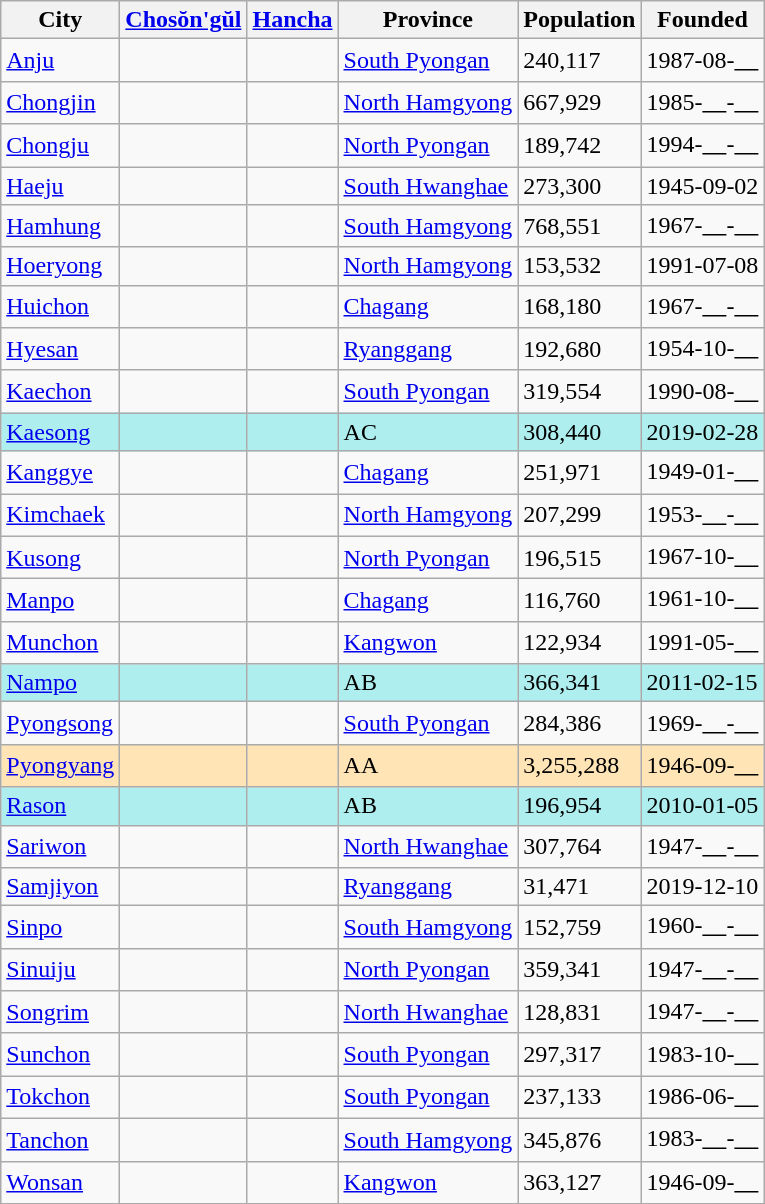<table class="wikitable sortable">
<tr>
<th>City</th>
<th><a href='#'>Chosŏn'gŭl</a></th>
<th><a href='#'>Hancha</a></th>
<th>Province</th>
<th>Population<br></th>
<th>Founded</th>
</tr>
<tr>
<td><a href='#'>Anju</a></td>
<td></td>
<td></td>
<td><a href='#'>South Pyongan</a></td>
<td>240,117</td>
<td>1987-08-<u>　</u></td>
</tr>
<tr>
<td><a href='#'>Chongjin</a></td>
<td></td>
<td></td>
<td><a href='#'>North Hamgyong</a></td>
<td>667,929</td>
<td>1985-<u>　</u>-<u>　</u></td>
</tr>
<tr>
<td><a href='#'>Chongju</a></td>
<td></td>
<td></td>
<td><a href='#'>North Pyongan</a></td>
<td>189,742</td>
<td>1994-<u>　</u>-<u>　</u></td>
</tr>
<tr>
<td><a href='#'>Haeju</a></td>
<td></td>
<td></td>
<td><a href='#'>South Hwanghae</a></td>
<td>273,300</td>
<td>1945-09-02</td>
</tr>
<tr>
<td><a href='#'>Hamhung</a></td>
<td></td>
<td></td>
<td><a href='#'>South Hamgyong</a></td>
<td>768,551</td>
<td>1967-<u>　</u>-<u>　</u></td>
</tr>
<tr>
<td><a href='#'>Hoeryong</a></td>
<td></td>
<td></td>
<td><a href='#'>North Hamgyong</a></td>
<td>153,532</td>
<td>1991-07-08</td>
</tr>
<tr>
<td><a href='#'>Huichon</a></td>
<td></td>
<td></td>
<td><a href='#'>Chagang</a></td>
<td>168,180</td>
<td>1967-<u>　</u>-<u>　</u></td>
</tr>
<tr>
<td><a href='#'>Hyesan</a></td>
<td></td>
<td></td>
<td><a href='#'>Ryanggang</a></td>
<td>192,680</td>
<td>1954-10-<u>　</u></td>
</tr>
<tr>
<td><a href='#'>Kaechon</a></td>
<td></td>
<td></td>
<td><a href='#'>South Pyongan</a></td>
<td>319,554</td>
<td>1990-08-<u>　</u></td>
</tr>
<tr bgcolor="PaleTurquoise">
<td><a href='#'>Kaesong</a></td>
<td></td>
<td></td>
<td><span>AC</span></td>
<td>308,440</td>
<td>2019-02-28</td>
</tr>
<tr>
<td><a href='#'>Kanggye</a></td>
<td></td>
<td></td>
<td><a href='#'>Chagang</a></td>
<td>251,971</td>
<td>1949-01-<u>　</u></td>
</tr>
<tr>
<td><a href='#'>Kimchaek</a></td>
<td></td>
<td></td>
<td><a href='#'>North Hamgyong</a></td>
<td>207,299</td>
<td>1953-<u>　</u>-<u>　</u></td>
</tr>
<tr>
<td><a href='#'>Kusong</a></td>
<td></td>
<td></td>
<td><a href='#'>North Pyongan</a></td>
<td>196,515</td>
<td>1967-10-<u>　</u></td>
</tr>
<tr>
<td><a href='#'>Manpo</a></td>
<td></td>
<td></td>
<td><a href='#'>Chagang</a></td>
<td>116,760</td>
<td>1961-10-<u>　</u></td>
</tr>
<tr>
<td><a href='#'>Munchon</a></td>
<td></td>
<td></td>
<td><a href='#'>Kangwon</a></td>
<td>122,934</td>
<td>1991-05-<u>　</u></td>
</tr>
<tr bgcolor="PaleTurquoise">
<td><a href='#'>Nampo</a></td>
<td></td>
<td></td>
<td><span>AB</span></td>
<td>366,341</td>
<td>2011-02-15</td>
</tr>
<tr>
<td><a href='#'>Pyongsong</a></td>
<td></td>
<td></td>
<td><a href='#'>South Pyongan</a></td>
<td>284,386</td>
<td>1969-<u>　</u>-<u>　</u></td>
</tr>
<tr bgcolor="Moccasin">
<td><a href='#'>Pyongyang</a></td>
<td></td>
<td></td>
<td><span>AA</span></td>
<td>3,255,288</td>
<td>1946-09-<u>　</u></td>
</tr>
<tr bgcolor="PaleTurquoise">
<td><a href='#'>Rason</a></td>
<td></td>
<td></td>
<td><span>AB</span></td>
<td>196,954</td>
<td>2010-01-05</td>
</tr>
<tr>
<td><a href='#'>Sariwon</a></td>
<td></td>
<td></td>
<td><a href='#'>North Hwanghae</a></td>
<td>307,764</td>
<td>1947-<u>　</u>-<u>　</u></td>
</tr>
<tr>
<td><a href='#'>Samjiyon</a></td>
<td></td>
<td></td>
<td><a href='#'>Ryanggang</a></td>
<td>31,471</td>
<td>2019-12-10</td>
</tr>
<tr>
<td><a href='#'>Sinpo</a></td>
<td></td>
<td></td>
<td><a href='#'>South Hamgyong</a></td>
<td>152,759</td>
<td>1960-<u>　</u>-<u>　</u></td>
</tr>
<tr>
<td><a href='#'>Sinuiju</a></td>
<td></td>
<td></td>
<td><a href='#'>North Pyongan</a></td>
<td>359,341</td>
<td>1947-<u>　</u>-<u>　</u></td>
</tr>
<tr>
<td><a href='#'>Songrim</a></td>
<td></td>
<td></td>
<td><a href='#'>North Hwanghae</a></td>
<td>128,831</td>
<td>1947-<u>　</u>-<u>　</u></td>
</tr>
<tr>
<td><a href='#'>Sunchon</a></td>
<td></td>
<td></td>
<td><a href='#'>South Pyongan</a></td>
<td>297,317</td>
<td>1983-10-<u>　</u></td>
</tr>
<tr>
<td><a href='#'>Tokchon</a></td>
<td></td>
<td></td>
<td><a href='#'>South Pyongan</a></td>
<td>237,133</td>
<td>1986-06-<u>　</u></td>
</tr>
<tr>
<td><a href='#'>Tanchon</a></td>
<td></td>
<td></td>
<td><a href='#'>South Hamgyong</a></td>
<td>345,876</td>
<td>1983-<u>　</u>-<u>　</u></td>
</tr>
<tr>
<td><a href='#'>Wonsan</a></td>
<td></td>
<td></td>
<td><a href='#'>Kangwon</a></td>
<td>363,127</td>
<td>1946-09-<u>　</u></td>
</tr>
</table>
